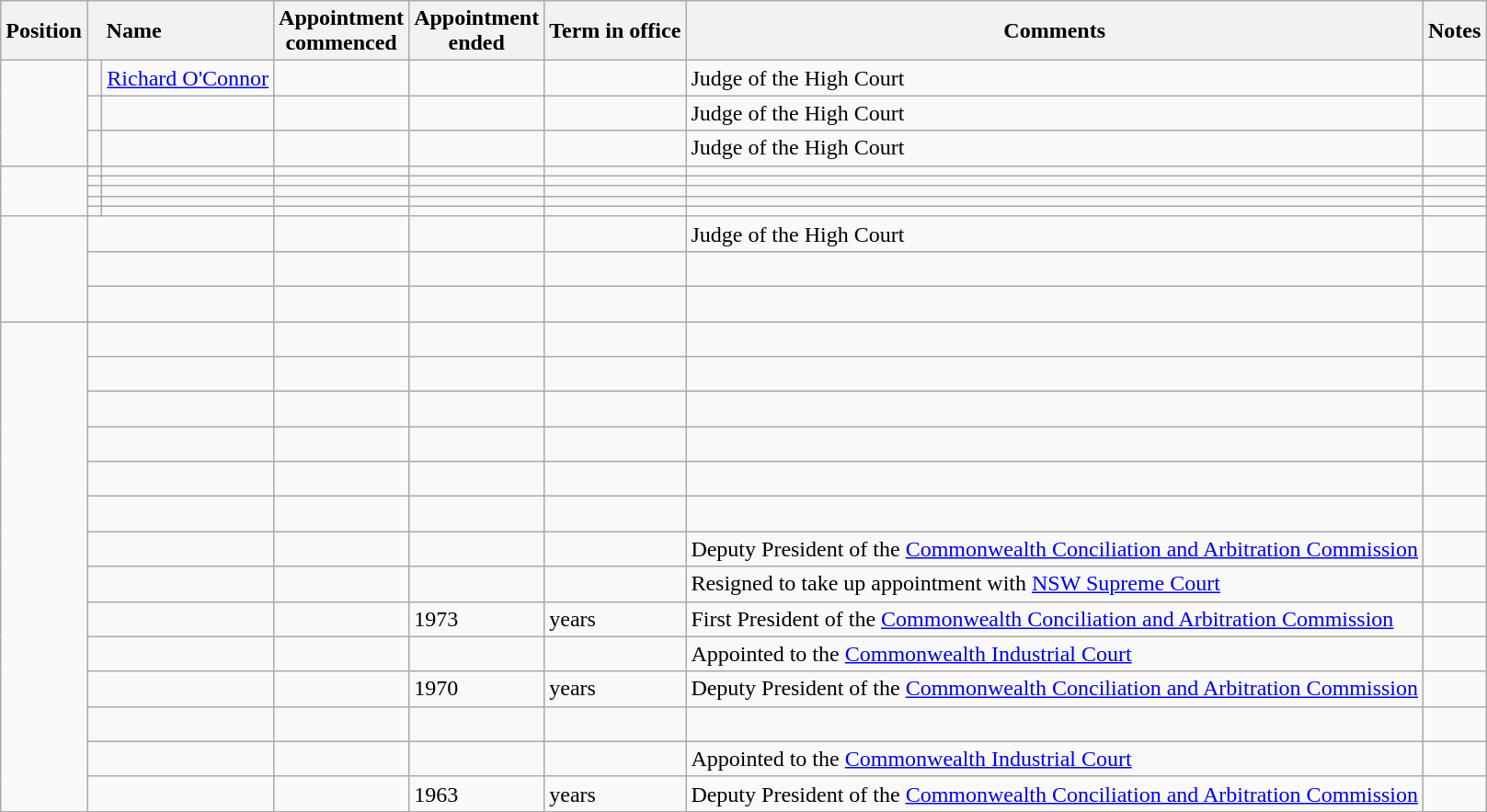<table class="wikitable sortable" border="1" ||>
<tr>
<th>Position</th>
<th class="unsortable" style='border-style: solid none solid solid;'> </th>
<th style='text-align: left; border-style: solid solid solid none;'>Name</th>
<th>Appointment<br>commenced</th>
<th>Appointment<br>ended</th>
<th>Term in office</th>
<th class="unsortable">Comments</th>
<th class="unsortable">Notes</th>
</tr>
<tr>
<td rowspan=3></td>
<td></td>
<td><a href='#'>Richard O'Connor</a></td>
<td></td>
<td></td>
<td></td>
<td>Judge of the High Court</td>
<td></td>
</tr>
<tr>
<td></td>
<td></td>
<td></td>
<td></td>
<td></td>
<td>Judge of the High Court</td>
<td></td>
</tr>
<tr>
<td></td>
<td></td>
<td></td>
<td></td>
<td></td>
<td>Judge of the High Court</td>
<td></td>
</tr>
<tr>
<td rowspan=5></td>
<td></td>
<td></td>
<td></td>
<td></td>
<td></td>
<td></td>
<td></td>
</tr>
<tr>
<td></td>
<td></td>
<td></td>
<td></td>
<td></td>
<td></td>
<td></td>
</tr>
<tr>
<td></td>
<td></td>
<td></td>
<td></td>
<td></td>
<td></td>
<td></td>
</tr>
<tr>
<td></td>
<td></td>
<td></td>
<td></td>
<td></td>
<td></td>
<td></td>
</tr>
<tr>
<td></td>
<td></td>
<td></td>
<td></td>
<td></td>
<td></td>
<td></td>
</tr>
<tr>
<td rowspan="3"></td>
<td style='border-style: solid none solid solid;'> </td>
<td style='border-style: solid solid solid none;'></td>
<td></td>
<td></td>
<td></td>
<td>Judge of the High Court</td>
<td></td>
</tr>
<tr>
<td style='border-style: solid none solid solid;'> </td>
<td style='border-style: solid solid solid none;'></td>
<td></td>
<td></td>
<td></td>
<td></td>
<td></td>
</tr>
<tr>
<td style='border-style: solid none solid solid;'> </td>
<td style='border-style: solid solid solid none;'></td>
<td></td>
<td></td>
<td></td>
<td></td>
<td></td>
</tr>
<tr>
<td rowspan="14"></td>
<td style='border-style: solid none solid solid;'> </td>
<td style='border-style: solid solid solid none;'></td>
<td></td>
<td></td>
<td></td>
<td></td>
<td></td>
</tr>
<tr>
<td style='border-style: solid none solid solid;'> </td>
<td style='border-style: solid solid solid none;'></td>
<td></td>
<td></td>
<td></td>
<td></td>
<td></td>
</tr>
<tr>
<td style='border-style: solid none solid solid;'> </td>
<td style='border-style: solid solid solid none;'></td>
<td></td>
<td></td>
<td></td>
<td></td>
<td></td>
</tr>
<tr>
<td style='border-style: solid none solid solid;'> </td>
<td style='border-style: solid solid solid none;'></td>
<td></td>
<td></td>
<td></td>
<td></td>
<td></td>
</tr>
<tr>
<td style='border-style: solid none solid solid;'> </td>
<td style='border-style: solid solid solid none;'></td>
<td></td>
<td></td>
<td></td>
<td></td>
<td></td>
</tr>
<tr>
<td style='border-style: solid none solid solid;'> </td>
<td style='border-style: solid solid solid none;'></td>
<td></td>
<td></td>
<td></td>
<td></td>
<td></td>
</tr>
<tr>
<td style='border-style: solid none solid solid;'> </td>
<td style='border-style: solid solid solid none;'></td>
<td></td>
<td> </td>
<td></td>
<td>Deputy President of the <a href='#'>Commonwealth Conciliation and Arbitration Commission</a></td>
<td></td>
</tr>
<tr>
<td style='border-style: solid none solid solid;'> </td>
<td style='border-style: solid solid solid none;'></td>
<td></td>
<td></td>
<td></td>
<td>Resigned to take up appointment with <a href='#'>NSW Supreme Court</a></td>
<td></td>
</tr>
<tr>
<td style='border-style: solid none solid solid;'> </td>
<td style='border-style: solid solid solid none;'></td>
<td></td>
<td>1973 </td>
<td> years</td>
<td>First President of the <a href='#'>Commonwealth Conciliation and Arbitration Commission</a></td>
<td></td>
</tr>
<tr>
<td style='border-style: solid none solid solid;'> </td>
<td style='border-style: solid solid solid none;'></td>
<td></td>
<td></td>
<td></td>
<td>Appointed to the <a href='#'>Commonwealth Industrial Court</a></td>
<td></td>
</tr>
<tr>
<td style='border-style: solid none solid solid;'> </td>
<td style='border-style: solid solid solid none;'></td>
<td></td>
<td>1970 </td>
<td> years</td>
<td>Deputy President of the <a href='#'>Commonwealth Conciliation and Arbitration Commission</a></td>
<td></td>
</tr>
<tr>
<td style='border-style: solid none solid solid;'> </td>
<td style='border-style: solid solid solid none;'></td>
<td></td>
<td></td>
<td></td>
<td></td>
<td></td>
</tr>
<tr>
<td style='border-style: solid none solid solid;'> </td>
<td style='border-style: solid solid solid none;'></td>
<td></td>
<td></td>
<td></td>
<td>Appointed to the <a href='#'>Commonwealth Industrial Court</a></td>
<td></td>
</tr>
<tr>
<td style='border-style: solid none solid solid;'> </td>
<td style='border-style: solid solid solid none;'></td>
<td></td>
<td>1963 </td>
<td> years</td>
<td>Deputy President of the <a href='#'>Commonwealth Conciliation and Arbitration Commission</a></td>
<td></td>
</tr>
<tr>
</tr>
</table>
